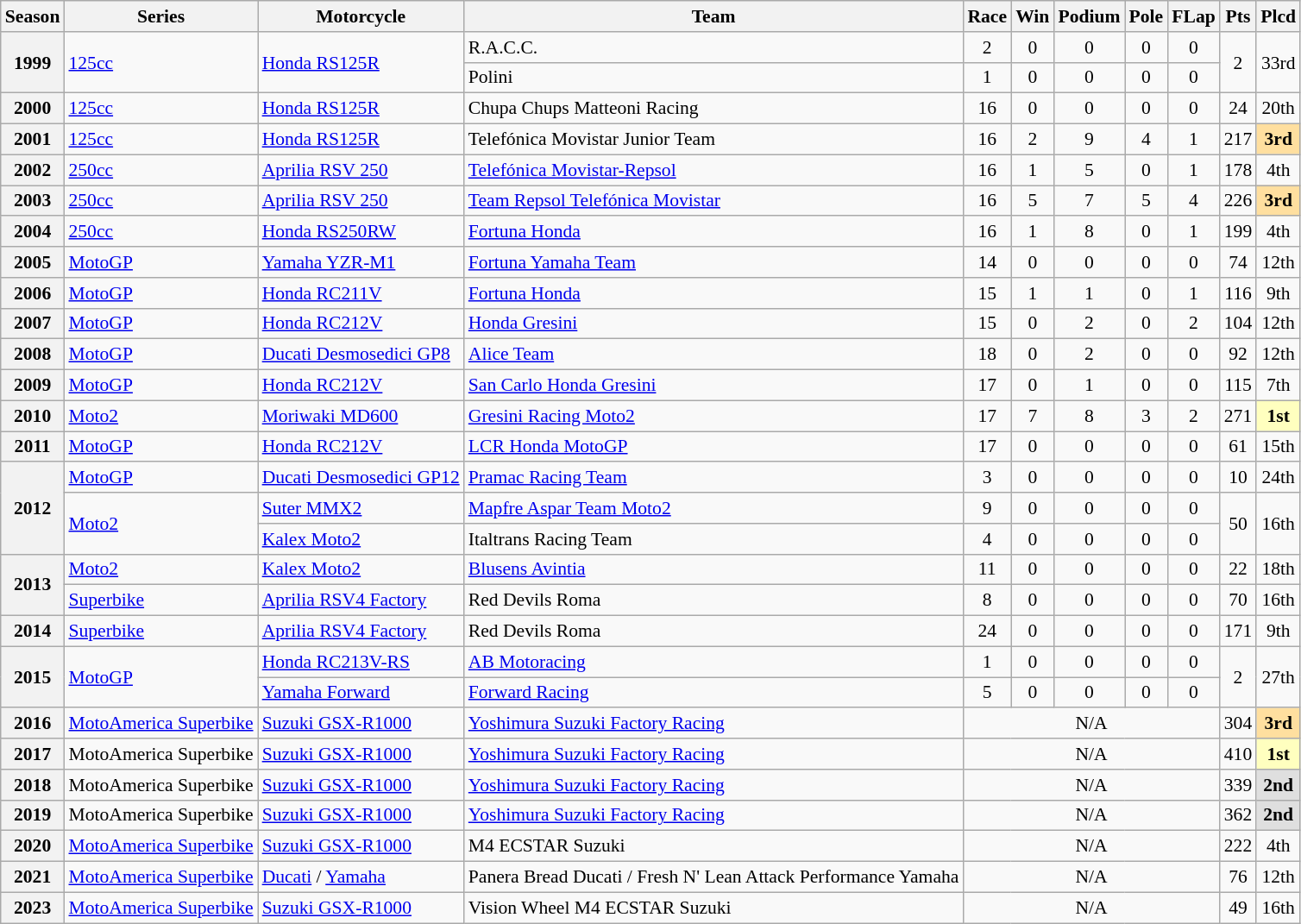<table class="wikitable" style="font-size: 90%; text-align:center">
<tr>
<th>Season</th>
<th>Series</th>
<th>Motorcycle</th>
<th>Team</th>
<th>Race</th>
<th>Win</th>
<th>Podium</th>
<th>Pole</th>
<th>FLap</th>
<th>Pts</th>
<th>Plcd</th>
</tr>
<tr>
<th rowspan=2>1999</th>
<td align=left rowspan=2><a href='#'>125cc</a></td>
<td align=left rowspan=2><a href='#'>Honda RS125R</a></td>
<td align=left>R.A.C.C.</td>
<td>2</td>
<td>0</td>
<td>0</td>
<td>0</td>
<td>0</td>
<td rowspan=2>2</td>
<td rowspan=2>33rd</td>
</tr>
<tr>
<td align=left>Polini</td>
<td>1</td>
<td>0</td>
<td>0</td>
<td>0</td>
<td>0</td>
</tr>
<tr>
<th>2000</th>
<td align=left><a href='#'>125cc</a></td>
<td align=left><a href='#'>Honda RS125R</a></td>
<td align=left>Chupa Chups Matteoni Racing</td>
<td>16</td>
<td>0</td>
<td>0</td>
<td>0</td>
<td>0</td>
<td>24</td>
<td>20th</td>
</tr>
<tr>
<th>2001</th>
<td align=left><a href='#'>125cc</a></td>
<td align=left><a href='#'>Honda RS125R</a></td>
<td align=left>Telefónica Movistar Junior Team</td>
<td>16</td>
<td>2</td>
<td>9</td>
<td>4</td>
<td>1</td>
<td>217</td>
<th style="background:#ffdf9f;">3rd</th>
</tr>
<tr>
<th>2002</th>
<td align=left><a href='#'>250cc</a></td>
<td align=left><a href='#'>Aprilia RSV 250</a></td>
<td align=left><a href='#'>Telefónica Movistar-Repsol</a></td>
<td>16</td>
<td>1</td>
<td>5</td>
<td>0</td>
<td>1</td>
<td>178</td>
<td>4th</td>
</tr>
<tr>
<th>2003</th>
<td align=left><a href='#'>250cc</a></td>
<td align=left><a href='#'>Aprilia RSV 250</a></td>
<td align=left><a href='#'>Team Repsol Telefónica Movistar</a></td>
<td>16</td>
<td>5</td>
<td>7</td>
<td>5</td>
<td>4</td>
<td>226</td>
<th style="background:#ffdf9f;">3rd</th>
</tr>
<tr>
<th>2004</th>
<td align=left><a href='#'>250cc</a></td>
<td align=left><a href='#'>Honda RS250RW</a></td>
<td align=left><a href='#'>Fortuna Honda</a></td>
<td>16</td>
<td>1</td>
<td>8</td>
<td>0</td>
<td>1</td>
<td>199</td>
<td>4th</td>
</tr>
<tr>
<th>2005</th>
<td align=left><a href='#'>MotoGP</a></td>
<td align=left><a href='#'>Yamaha YZR-M1</a></td>
<td align=left><a href='#'>Fortuna Yamaha Team</a></td>
<td>14</td>
<td>0</td>
<td>0</td>
<td>0</td>
<td>0</td>
<td>74</td>
<td>12th</td>
</tr>
<tr>
<th>2006</th>
<td align=left><a href='#'>MotoGP</a></td>
<td align=left><a href='#'>Honda RC211V</a></td>
<td align=left><a href='#'>Fortuna Honda</a></td>
<td>15</td>
<td>1</td>
<td>1</td>
<td>0</td>
<td>1</td>
<td>116</td>
<td>9th</td>
</tr>
<tr>
<th>2007</th>
<td align=left><a href='#'>MotoGP</a></td>
<td align=left><a href='#'>Honda RC212V</a></td>
<td align=left><a href='#'>Honda Gresini</a></td>
<td>15</td>
<td>0</td>
<td>2</td>
<td>0</td>
<td>2</td>
<td>104</td>
<td>12th</td>
</tr>
<tr>
<th>2008</th>
<td align=left><a href='#'>MotoGP</a></td>
<td align=left><a href='#'>Ducati Desmosedici GP8</a></td>
<td align=left><a href='#'>Alice Team</a></td>
<td>18</td>
<td>0</td>
<td>2</td>
<td>0</td>
<td>0</td>
<td>92</td>
<td>12th</td>
</tr>
<tr>
<th>2009</th>
<td align=left><a href='#'>MotoGP</a></td>
<td align=left><a href='#'>Honda RC212V</a></td>
<td align=left><a href='#'>San Carlo Honda Gresini</a></td>
<td>17</td>
<td>0</td>
<td>1</td>
<td>0</td>
<td>0</td>
<td>115</td>
<td>7th</td>
</tr>
<tr>
<th>2010</th>
<td align=left><a href='#'>Moto2</a></td>
<td align=left><a href='#'>Moriwaki MD600</a></td>
<td align=left><a href='#'>Gresini Racing Moto2</a></td>
<td>17</td>
<td>7</td>
<td>8</td>
<td>3</td>
<td>2</td>
<td>271</td>
<th style="background:#ffffbf;">1st</th>
</tr>
<tr>
<th>2011</th>
<td align=left><a href='#'>MotoGP</a></td>
<td align=left><a href='#'>Honda RC212V</a></td>
<td align=left><a href='#'>LCR Honda MotoGP</a></td>
<td>17</td>
<td>0</td>
<td>0</td>
<td>0</td>
<td>0</td>
<td>61</td>
<td>15th</td>
</tr>
<tr>
<th rowspan=3>2012</th>
<td align=left><a href='#'>MotoGP</a></td>
<td align=left><a href='#'>Ducati Desmosedici GP12</a></td>
<td align=left><a href='#'>Pramac Racing Team</a></td>
<td>3</td>
<td>0</td>
<td>0</td>
<td>0</td>
<td>0</td>
<td>10</td>
<td>24th</td>
</tr>
<tr>
<td align=left rowspan=2><a href='#'>Moto2</a></td>
<td align=left><a href='#'>Suter MMX2</a></td>
<td align=left><a href='#'>Mapfre Aspar Team Moto2</a></td>
<td>9</td>
<td>0</td>
<td>0</td>
<td>0</td>
<td>0</td>
<td rowspan=2>50</td>
<td rowspan=2>16th</td>
</tr>
<tr>
<td align=left><a href='#'>Kalex Moto2</a></td>
<td align=left>Italtrans Racing Team</td>
<td>4</td>
<td>0</td>
<td>0</td>
<td>0</td>
<td>0</td>
</tr>
<tr>
<th rowspan=2>2013</th>
<td align=left><a href='#'>Moto2</a></td>
<td align=left><a href='#'>Kalex Moto2</a></td>
<td align=left><a href='#'>Blusens Avintia</a></td>
<td>11</td>
<td>0</td>
<td>0</td>
<td>0</td>
<td>0</td>
<td>22</td>
<td>18th</td>
</tr>
<tr>
<td align=left><a href='#'>Superbike</a></td>
<td align=left><a href='#'>Aprilia RSV4 Factory</a></td>
<td align=left>Red Devils Roma</td>
<td>8</td>
<td>0</td>
<td>0</td>
<td>0</td>
<td>0</td>
<td>70</td>
<td>16th</td>
</tr>
<tr>
<th>2014</th>
<td align=left><a href='#'>Superbike</a></td>
<td align=left><a href='#'>Aprilia RSV4 Factory</a></td>
<td align=left>Red Devils Roma</td>
<td>24</td>
<td>0</td>
<td>0</td>
<td>0</td>
<td>0</td>
<td>171</td>
<td>9th</td>
</tr>
<tr>
<th rowspan=2>2015</th>
<td align=left rowspan=2><a href='#'>MotoGP</a></td>
<td align=left><a href='#'>Honda RC213V-RS</a></td>
<td align=left><a href='#'>AB Motoracing</a></td>
<td>1</td>
<td>0</td>
<td>0</td>
<td>0</td>
<td>0</td>
<td rowspan=2>2</td>
<td rowspan=2>27th</td>
</tr>
<tr>
<td align=left><a href='#'>Yamaha Forward</a></td>
<td align=left><a href='#'>Forward Racing</a></td>
<td>5</td>
<td>0</td>
<td>0</td>
<td>0</td>
<td>0</td>
</tr>
<tr>
<th>2016</th>
<td align=left><a href='#'>MotoAmerica Superbike</a></td>
<td align=left><a href='#'>Suzuki GSX-R1000</a></td>
<td align=left><a href='#'>Yoshimura Suzuki Factory Racing</a></td>
<td colspan=5>N/A</td>
<td>304</td>
<th style="background:#ffdf9f;">3rd</th>
</tr>
<tr>
<th>2017</th>
<td align=left>MotoAmerica Superbike</td>
<td align=left><a href='#'>Suzuki GSX-R1000</a></td>
<td align=left><a href='#'>Yoshimura Suzuki Factory Racing</a></td>
<td colspan=5>N/A</td>
<td>410</td>
<th style="background:#ffffbf;">1st</th>
</tr>
<tr>
<th>2018</th>
<td align=left>MotoAmerica Superbike</td>
<td align=left><a href='#'>Suzuki GSX-R1000</a></td>
<td align=left><a href='#'>Yoshimura Suzuki Factory Racing</a></td>
<td colspan=5>N/A</td>
<td>339</td>
<th style="background:#dfdfdf;">2nd</th>
</tr>
<tr>
<th>2019</th>
<td align=left>MotoAmerica Superbike</td>
<td align=left><a href='#'>Suzuki GSX-R1000</a></td>
<td align=left><a href='#'>Yoshimura Suzuki Factory Racing</a></td>
<td colspan=5>N/A</td>
<td>362</td>
<th style="background:#dfdfdf;">2nd</th>
</tr>
<tr>
<th>2020</th>
<td align=left><a href='#'>MotoAmerica Superbike</a></td>
<td align=left><a href='#'>Suzuki GSX-R1000</a></td>
<td align=left>M4 ECSTAR Suzuki</td>
<td colspan=5>N/A</td>
<td>222</td>
<td>4th</td>
</tr>
<tr>
<th>2021</th>
<td align=left><a href='#'>MotoAmerica Superbike</a></td>
<td align=left><a href='#'>Ducati</a> / <a href='#'>Yamaha</a></td>
<td align=left>Panera Bread Ducati / Fresh N' Lean Attack Performance Yamaha</td>
<td colspan=5>N/A</td>
<td>76</td>
<td>12th</td>
</tr>
<tr>
<th>2023</th>
<td align=left><a href='#'>MotoAmerica Superbike</a></td>
<td align=left><a href='#'>Suzuki GSX-R1000</a></td>
<td align=left>Vision Wheel M4 ECSTAR Suzuki</td>
<td colspan=5>N/A</td>
<td>49</td>
<td>16th</td>
</tr>
</table>
